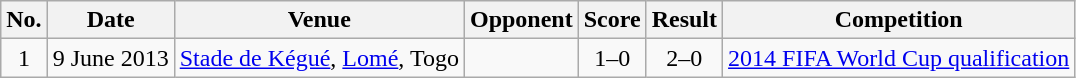<table class="wikitable sortable">
<tr>
<th scope="col">No.</th>
<th scope="col">Date</th>
<th scope="col">Venue</th>
<th scope="col">Opponent</th>
<th scope="col">Score</th>
<th scope="col">Result</th>
<th scope="col">Competition</th>
</tr>
<tr>
<td align="center">1</td>
<td>9 June 2013</td>
<td><a href='#'>Stade de Kégué</a>, <a href='#'>Lomé</a>, Togo</td>
<td></td>
<td align="center">1–0</td>
<td align="center">2–0</td>
<td><a href='#'>2014 FIFA World Cup qualification</a></td>
</tr>
</table>
